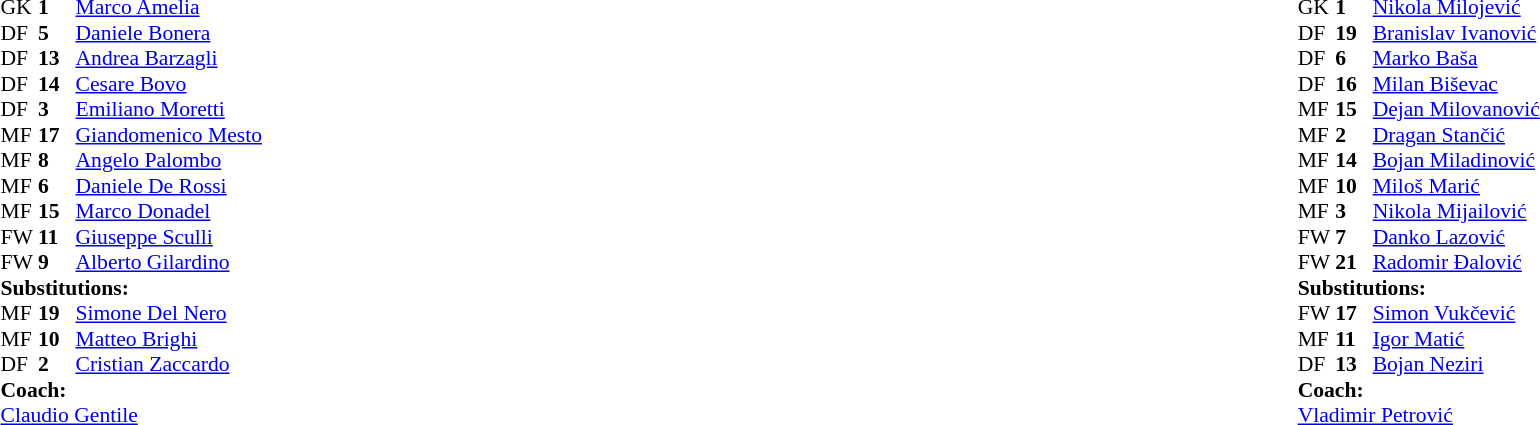<table width="100%">
<tr>
<td valign="top" width="50%"><br><table style="font-size: 90%" cellspacing="0" cellpadding="0">
<tr>
<th width=25></th>
<th width=25></th>
</tr>
<tr>
<td>GK</td>
<td><strong>1</strong></td>
<td><a href='#'>Marco Amelia</a></td>
</tr>
<tr>
<td>DF</td>
<td><strong>5</strong></td>
<td><a href='#'>Daniele Bonera</a></td>
<td></td>
<td></td>
</tr>
<tr>
<td>DF</td>
<td><strong>13</strong></td>
<td><a href='#'>Andrea Barzagli</a></td>
</tr>
<tr>
<td>DF</td>
<td><strong>14</strong></td>
<td><a href='#'>Cesare Bovo</a></td>
</tr>
<tr>
<td>DF</td>
<td><strong>3</strong></td>
<td><a href='#'>Emiliano Moretti</a></td>
</tr>
<tr>
<td>MF</td>
<td><strong>17</strong></td>
<td><a href='#'>Giandomenico Mesto</a></td>
</tr>
<tr>
<td>MF</td>
<td><strong>8</strong></td>
<td><a href='#'>Angelo Palombo</a></td>
</tr>
<tr>
<td>MF</td>
<td><strong>6</strong></td>
<td><a href='#'>Daniele De Rossi</a></td>
<td></td>
</tr>
<tr>
<td>MF</td>
<td><strong>15</strong></td>
<td><a href='#'>Marco Donadel</a></td>
<td></td>
<td></td>
</tr>
<tr>
<td>FW</td>
<td><strong>11</strong></td>
<td><a href='#'>Giuseppe Sculli</a></td>
<td></td>
<td></td>
</tr>
<tr>
<td>FW</td>
<td><strong>9</strong></td>
<td><a href='#'>Alberto Gilardino</a></td>
</tr>
<tr>
<td colspan=3><strong>Substitutions:</strong></td>
</tr>
<tr>
<td>MF</td>
<td><strong>19</strong></td>
<td><a href='#'>Simone Del Nero</a></td>
<td></td>
<td></td>
</tr>
<tr>
<td>MF</td>
<td><strong>10</strong></td>
<td><a href='#'>Matteo Brighi</a></td>
<td></td>
<td></td>
</tr>
<tr>
<td>DF</td>
<td><strong>2</strong></td>
<td><a href='#'>Cristian Zaccardo</a></td>
<td></td>
<td></td>
</tr>
<tr>
<td colspan=3><strong>Coach:</strong></td>
</tr>
<tr>
<td colspan=4> <a href='#'>Claudio Gentile</a></td>
</tr>
</table>
</td>
<td valign="top"></td>
<td valign="top" width="50%"><br><table style="font-size: 90%" cellspacing="0" cellpadding="0" align=center>
<tr>
<th width=25></th>
<th width=25></th>
</tr>
<tr>
<td>GK</td>
<td><strong>1</strong></td>
<td><a href='#'>Nikola Milojević</a></td>
</tr>
<tr>
<td>DF</td>
<td><strong>19</strong></td>
<td><a href='#'>Branislav Ivanović</a></td>
<td></td>
</tr>
<tr>
<td>DF</td>
<td><strong>6</strong></td>
<td><a href='#'>Marko Baša</a></td>
</tr>
<tr>
<td>DF</td>
<td><strong>16</strong></td>
<td><a href='#'>Milan Biševac</a></td>
<td></td>
</tr>
<tr>
<td>MF</td>
<td><strong>15</strong></td>
<td><a href='#'>Dejan Milovanović</a></td>
<td></td>
<td></td>
</tr>
<tr>
<td>MF</td>
<td><strong>2</strong></td>
<td><a href='#'>Dragan Stančić</a></td>
</tr>
<tr>
<td>MF</td>
<td><strong>14</strong></td>
<td><a href='#'>Bojan Miladinović</a></td>
<td></td>
<td></td>
</tr>
<tr>
<td>MF</td>
<td><strong>10</strong></td>
<td><a href='#'>Miloš Marić</a></td>
</tr>
<tr>
<td>MF</td>
<td><strong>3</strong></td>
<td><a href='#'>Nikola Mijailović</a></td>
<td></td>
</tr>
<tr>
<td>FW</td>
<td><strong>7</strong></td>
<td><a href='#'>Danko Lazović</a></td>
</tr>
<tr>
<td>FW</td>
<td><strong>21</strong></td>
<td><a href='#'>Radomir Đalović</a></td>
<td></td>
<td></td>
</tr>
<tr>
<td colspan=3><strong>Substitutions:</strong></td>
</tr>
<tr>
<td>FW</td>
<td><strong>17</strong></td>
<td><a href='#'>Simon Vukčević</a></td>
<td></td>
<td></td>
</tr>
<tr>
<td>MF</td>
<td><strong>11</strong></td>
<td><a href='#'>Igor Matić</a></td>
<td></td>
<td></td>
</tr>
<tr>
<td>DF</td>
<td><strong>13</strong></td>
<td><a href='#'>Bojan Neziri</a></td>
<td></td>
<td></td>
</tr>
<tr>
<td colspan=3><strong>Coach:</strong></td>
</tr>
<tr>
<td colspan=4> <a href='#'>Vladimir Petrović</a></td>
</tr>
</table>
</td>
</tr>
</table>
